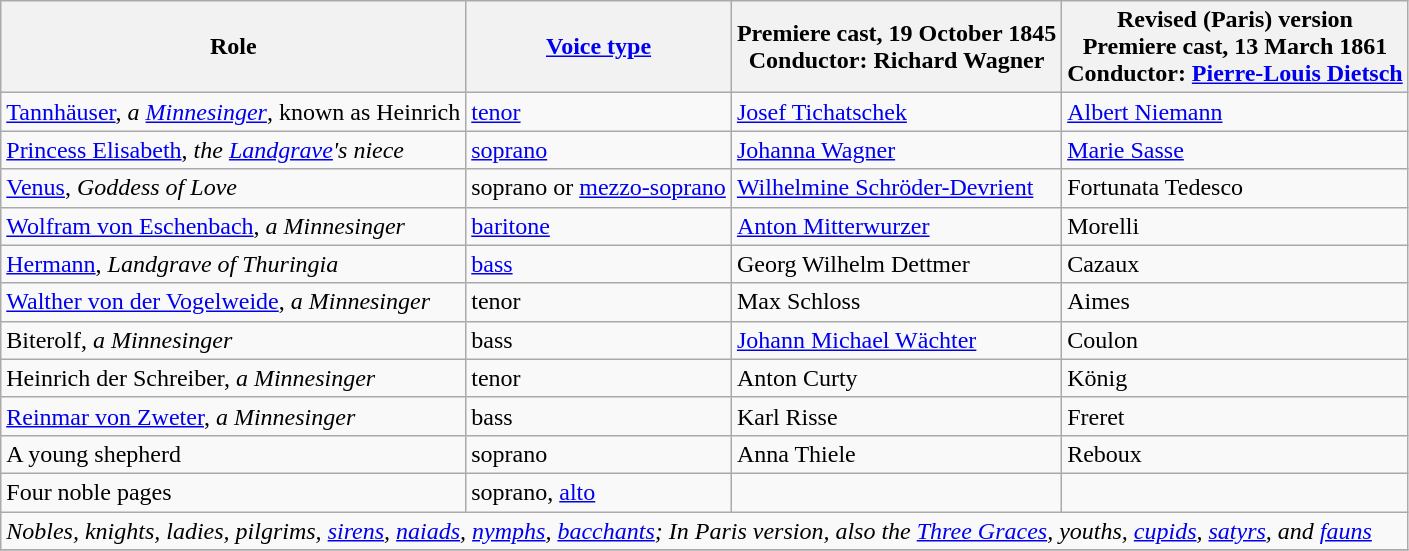<table class="wikitable">
<tr>
<th>Role</th>
<th><a href='#'>Voice type</a></th>
<th>Premiere cast, 19 October 1845<br>Conductor: Richard Wagner</th>
<th>Revised (Paris) version<br>Premiere cast, 13 March 1861<br>Conductor: <a href='#'>Pierre-Louis Dietsch</a></th>
</tr>
<tr>
<td><a href='#'>Tannhäuser</a>, <em>a <a href='#'>Minnesinger</a></em>, known as Heinrich</td>
<td><a href='#'>tenor</a></td>
<td><a href='#'>Josef Tichatschek</a></td>
<td><a href='#'>Albert Niemann</a></td>
</tr>
<tr>
<td><a href='#'>Princess Elisabeth</a>, <em>the <a href='#'>Landgrave</a>'s niece</em></td>
<td><a href='#'>soprano</a></td>
<td><a href='#'>Johanna Wagner</a></td>
<td><a href='#'>Marie Sasse</a></td>
</tr>
<tr>
<td><a href='#'>Venus</a>, <em>Goddess of Love</em></td>
<td>soprano or <a href='#'>mezzo-soprano</a></td>
<td><a href='#'>Wilhelmine Schröder-Devrient</a></td>
<td>Fortunata Tedesco</td>
</tr>
<tr>
<td><a href='#'>Wolfram von Eschenbach</a>, <em>a Minnesinger</em></td>
<td><a href='#'>baritone</a></td>
<td><a href='#'>Anton Mitterwurzer</a></td>
<td>Morelli</td>
</tr>
<tr>
<td><a href='#'>Hermann</a>, <em>Landgrave of Thuringia</em></td>
<td><a href='#'>bass</a></td>
<td>Georg Wilhelm Dettmer</td>
<td>Cazaux</td>
</tr>
<tr>
<td><a href='#'>Walther von der Vogelweide</a>, <em>a Minnesinger</em></td>
<td>tenor</td>
<td>Max Schloss</td>
<td>Aimes</td>
</tr>
<tr>
<td>Biterolf, <em>a Minnesinger</em></td>
<td>bass</td>
<td><a href='#'>Johann Michael Wächter</a></td>
<td>Coulon</td>
</tr>
<tr>
<td>Heinrich der Schreiber, <em>a Minnesinger</em></td>
<td>tenor</td>
<td>Anton Curty</td>
<td>König</td>
</tr>
<tr>
<td><a href='#'>Reinmar von Zweter</a>, <em>a Minnesinger</em></td>
<td>bass</td>
<td>Karl Risse</td>
<td>Freret</td>
</tr>
<tr>
<td>A young shepherd</td>
<td>soprano</td>
<td>Anna Thiele</td>
<td>Reboux</td>
</tr>
<tr>
<td>Four noble pages</td>
<td>soprano, <a href='#'>alto</a></td>
<td></td>
<td></td>
</tr>
<tr>
<td colspan="4"><em>Nobles, knights, ladies, pilgrims, <a href='#'>sirens</a>, <a href='#'>naiads</a>, <a href='#'>nymphs</a>, <a href='#'>bacchants</a>; In Paris version, also the <a href='#'>Three Graces</a>, youths, <a href='#'>cupids</a>, <a href='#'>satyrs</a>, and <a href='#'>fauns</a></em></td>
</tr>
<tr>
</tr>
</table>
